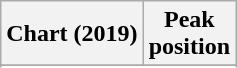<table class="wikitable sortable plainrowheaders" style="text-align:center">
<tr>
<th scope="col">Chart (2019)</th>
<th scope="col">Peak<br>position</th>
</tr>
<tr>
</tr>
<tr>
</tr>
<tr>
</tr>
<tr>
</tr>
<tr>
</tr>
<tr>
</tr>
<tr>
</tr>
<tr>
</tr>
</table>
